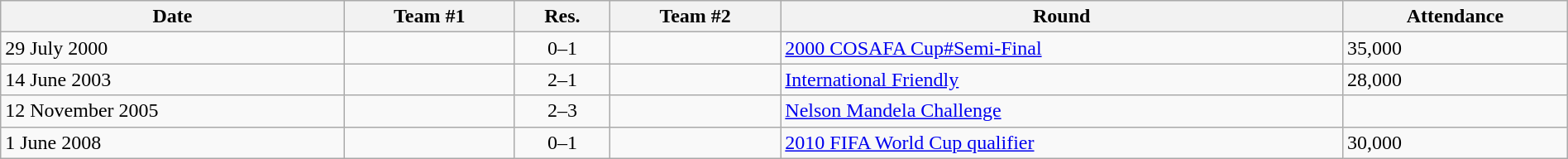<table class="wikitable" style="text-align: left;" width="100%">
<tr>
<th>Date</th>
<th>Team #1</th>
<th>Res.</th>
<th>Team #2</th>
<th>Round</th>
<th>Attendance</th>
</tr>
<tr>
<td>29 July 2000</td>
<td></td>
<td style="text-align:center;">0–1</td>
<td></td>
<td><a href='#'>2000 COSAFA Cup#Semi-Final</a></td>
<td style="text-align:left;">35,000</td>
</tr>
<tr>
<td>14 June 2003</td>
<td></td>
<td style="text-align:center;">2–1</td>
<td></td>
<td><a href='#'>International Friendly</a></td>
<td style="text-align:left;">28,000</td>
</tr>
<tr>
<td>12 November 2005</td>
<td></td>
<td style="text-align:center;">2–3</td>
<td></td>
<td><a href='#'>Nelson Mandela Challenge</a></td>
<td style="text-align:left;"></td>
</tr>
<tr>
<td>1 June 2008</td>
<td></td>
<td style="text-align:center;">0–1</td>
<td></td>
<td><a href='#'>2010 FIFA World Cup qualifier</a></td>
<td style="text-align:left;">30,000</td>
</tr>
</table>
